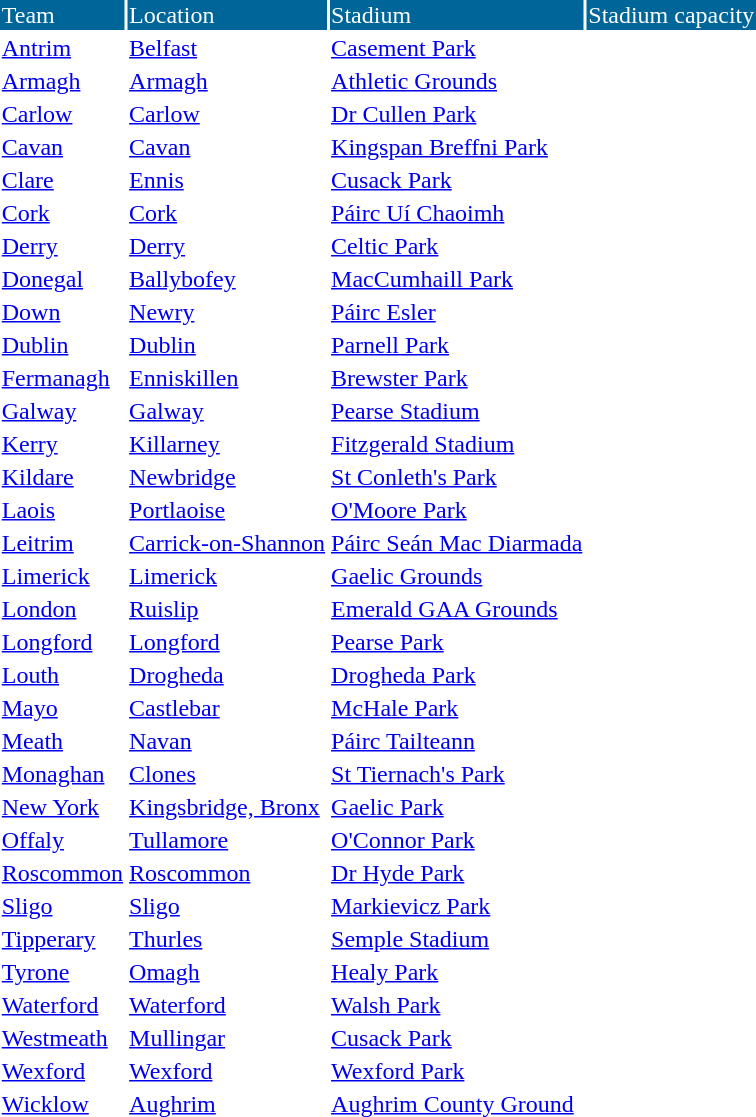<table cellpadding="1" style="margin:1em auto;">
<tr style="background:#069; color:white;">
<td>Team</td>
<td>Location</td>
<td>Stadium</td>
<td>Stadium capacity</td>
</tr>
<tr>
<td><a href='#'>Antrim</a></td>
<td><a href='#'>Belfast</a></td>
<td><a href='#'>Casement Park</a></td>
<td></td>
</tr>
<tr>
<td><a href='#'>Armagh</a></td>
<td><a href='#'>Armagh</a></td>
<td><a href='#'>Athletic Grounds</a></td>
<td></td>
</tr>
<tr>
<td><a href='#'>Carlow</a></td>
<td><a href='#'>Carlow</a></td>
<td><a href='#'>Dr Cullen Park</a></td>
<td></td>
</tr>
<tr>
<td><a href='#'>Cavan</a></td>
<td><a href='#'>Cavan</a></td>
<td><a href='#'>Kingspan Breffni Park</a></td>
<td></td>
</tr>
<tr>
<td><a href='#'>Clare</a></td>
<td><a href='#'>Ennis</a></td>
<td><a href='#'>Cusack Park</a></td>
<td></td>
</tr>
<tr>
<td><a href='#'>Cork</a></td>
<td><a href='#'>Cork</a></td>
<td><a href='#'>Páirc Uí Chaoimh</a></td>
<td></td>
</tr>
<tr>
<td><a href='#'>Derry</a></td>
<td><a href='#'>Derry</a></td>
<td><a href='#'>Celtic Park</a></td>
<td></td>
</tr>
<tr>
<td><a href='#'>Donegal</a></td>
<td><a href='#'>Ballybofey</a></td>
<td><a href='#'>MacCumhaill Park</a></td>
<td></td>
</tr>
<tr>
<td><a href='#'>Down</a></td>
<td><a href='#'>Newry</a></td>
<td><a href='#'>Páirc Esler</a></td>
<td></td>
</tr>
<tr>
<td><a href='#'>Dublin</a></td>
<td><a href='#'>Dublin</a></td>
<td><a href='#'>Parnell Park</a></td>
<td></td>
</tr>
<tr>
<td><a href='#'>Fermanagh</a></td>
<td><a href='#'>Enniskillen</a></td>
<td><a href='#'>Brewster Park</a></td>
<td></td>
</tr>
<tr>
<td><a href='#'>Galway</a></td>
<td><a href='#'>Galway</a></td>
<td><a href='#'>Pearse Stadium</a></td>
<td></td>
</tr>
<tr>
<td><a href='#'>Kerry</a></td>
<td><a href='#'>Killarney</a></td>
<td><a href='#'>Fitzgerald Stadium</a></td>
<td></td>
</tr>
<tr>
<td><a href='#'>Kildare</a></td>
<td><a href='#'>Newbridge</a></td>
<td><a href='#'>St Conleth's Park</a></td>
<td></td>
</tr>
<tr>
<td><a href='#'>Laois</a></td>
<td><a href='#'>Portlaoise</a></td>
<td><a href='#'>O'Moore Park</a></td>
<td></td>
</tr>
<tr>
<td><a href='#'>Leitrim</a></td>
<td><a href='#'>Carrick-on-Shannon</a></td>
<td><a href='#'>Páirc Seán Mac Diarmada</a></td>
<td></td>
</tr>
<tr>
<td><a href='#'>Limerick</a></td>
<td><a href='#'>Limerick</a></td>
<td><a href='#'>Gaelic Grounds</a></td>
<td></td>
</tr>
<tr>
<td><a href='#'>London</a></td>
<td><a href='#'>Ruislip</a></td>
<td><a href='#'>Emerald GAA Grounds</a></td>
<td></td>
</tr>
<tr>
<td><a href='#'>Longford</a></td>
<td><a href='#'>Longford</a></td>
<td><a href='#'>Pearse Park</a></td>
<td></td>
</tr>
<tr>
<td><a href='#'>Louth</a></td>
<td><a href='#'>Drogheda</a></td>
<td><a href='#'>Drogheda Park</a></td>
<td></td>
</tr>
<tr>
<td><a href='#'>Mayo</a></td>
<td><a href='#'>Castlebar</a></td>
<td><a href='#'>McHale Park</a></td>
<td></td>
</tr>
<tr>
<td><a href='#'>Meath</a></td>
<td><a href='#'>Navan</a></td>
<td><a href='#'>Páirc Tailteann</a></td>
<td></td>
</tr>
<tr>
<td><a href='#'>Monaghan</a></td>
<td><a href='#'>Clones</a></td>
<td><a href='#'>St Tiernach's Park</a></td>
<td></td>
</tr>
<tr>
<td><a href='#'>New York</a></td>
<td><a href='#'>Kingsbridge, Bronx</a></td>
<td><a href='#'>Gaelic Park</a></td>
<td></td>
</tr>
<tr>
<td><a href='#'>Offaly</a></td>
<td><a href='#'>Tullamore</a></td>
<td><a href='#'>O'Connor Park</a></td>
<td></td>
</tr>
<tr>
<td><a href='#'>Roscommon</a></td>
<td><a href='#'>Roscommon</a></td>
<td><a href='#'>Dr Hyde Park</a></td>
<td></td>
</tr>
<tr>
<td><a href='#'>Sligo</a></td>
<td><a href='#'>Sligo</a></td>
<td><a href='#'>Markievicz Park</a></td>
<td></td>
</tr>
<tr>
<td><a href='#'>Tipperary</a></td>
<td><a href='#'>Thurles</a></td>
<td><a href='#'>Semple Stadium</a></td>
<td></td>
</tr>
<tr>
<td><a href='#'>Tyrone</a></td>
<td><a href='#'>Omagh</a></td>
<td><a href='#'>Healy Park</a></td>
<td></td>
</tr>
<tr>
<td><a href='#'>Waterford</a></td>
<td><a href='#'>Waterford</a></td>
<td><a href='#'>Walsh Park</a></td>
<td></td>
</tr>
<tr>
<td><a href='#'>Westmeath</a></td>
<td><a href='#'>Mullingar</a></td>
<td><a href='#'>Cusack Park</a></td>
<td></td>
</tr>
<tr>
<td><a href='#'>Wexford</a></td>
<td><a href='#'>Wexford</a></td>
<td><a href='#'>Wexford Park</a></td>
<td></td>
</tr>
<tr>
<td><a href='#'>Wicklow</a></td>
<td><a href='#'>Aughrim</a></td>
<td><a href='#'>Aughrim County Ground</a></td>
<td></td>
</tr>
</table>
